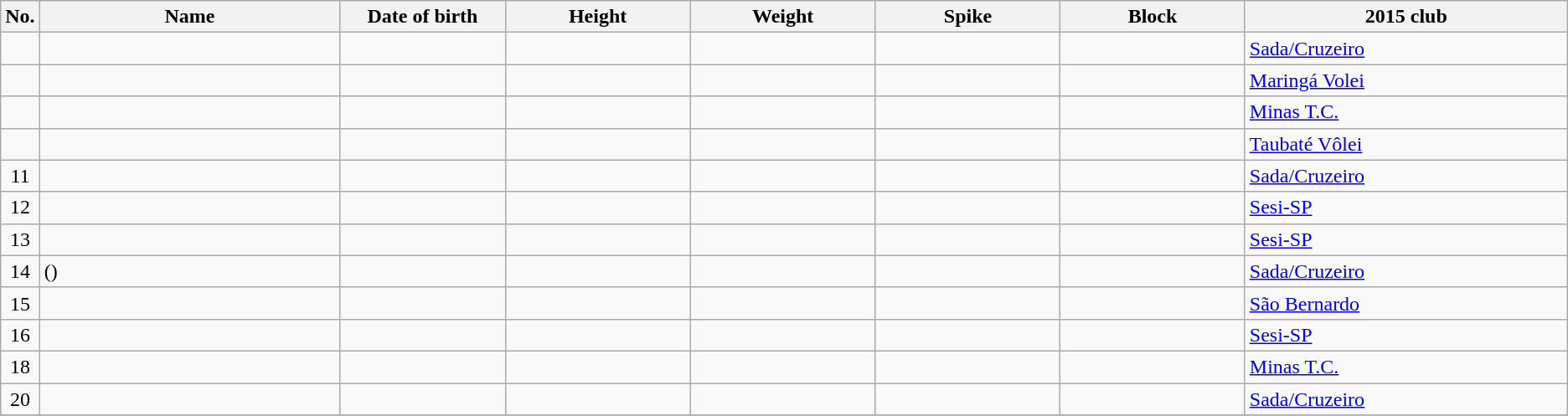<table class="wikitable sortable" style="font-size:100%; text-align:center;">
<tr>
<th>No.</th>
<th style="width:15em">Name</th>
<th style="width:8em">Date of birth</th>
<th style="width:9em">Height</th>
<th style="width:9em">Weight</th>
<th style="width:9em">Spike</th>
<th style="width:9em">Block</th>
<th style="width:16em">2015 club</th>
</tr>
<tr>
<td></td>
<td align=left></td>
<td align=right></td>
<td></td>
<td></td>
<td></td>
<td></td>
<td align=left> <a href='#'>Sada/Cruzeiro</a></td>
</tr>
<tr>
<td></td>
<td align=left></td>
<td align=right></td>
<td></td>
<td></td>
<td></td>
<td></td>
<td align=left> <a href='#'>Maringá Volei</a></td>
</tr>
<tr>
<td></td>
<td align=left></td>
<td align=right></td>
<td></td>
<td></td>
<td></td>
<td></td>
<td align=left> <a href='#'>Minas T.C.</a></td>
</tr>
<tr>
<td></td>
<td align=left></td>
<td align=right></td>
<td></td>
<td></td>
<td></td>
<td></td>
<td align=left> <a href='#'>Taubaté Vôlei</a></td>
</tr>
<tr>
<td>11</td>
<td align=left></td>
<td align=right></td>
<td></td>
<td></td>
<td></td>
<td></td>
<td align=left> <a href='#'>Sada/Cruzeiro</a></td>
</tr>
<tr>
<td>12</td>
<td align=left></td>
<td align=right></td>
<td></td>
<td></td>
<td></td>
<td></td>
<td align=left> <a href='#'>Sesi-SP</a></td>
</tr>
<tr>
<td>13</td>
<td align=left></td>
<td align=right></td>
<td></td>
<td></td>
<td></td>
<td></td>
<td align=left> <a href='#'>Sesi-SP</a></td>
</tr>
<tr>
<td>14</td>
<td align=left> ()</td>
<td align=right></td>
<td></td>
<td></td>
<td></td>
<td></td>
<td align=left> <a href='#'>Sada/Cruzeiro</a></td>
</tr>
<tr>
<td>15</td>
<td align=left></td>
<td align=right></td>
<td></td>
<td></td>
<td></td>
<td></td>
<td align=left> <a href='#'>São Bernardo</a></td>
</tr>
<tr>
<td>16</td>
<td align=left></td>
<td align=right></td>
<td></td>
<td></td>
<td></td>
<td></td>
<td align=left> <a href='#'>Sesi-SP</a></td>
</tr>
<tr>
<td>18</td>
<td align=left></td>
<td align=right></td>
<td></td>
<td></td>
<td></td>
<td></td>
<td align=left> <a href='#'>Minas T.C.</a></td>
</tr>
<tr>
<td>20</td>
<td align=left></td>
<td align=right></td>
<td></td>
<td></td>
<td></td>
<td></td>
<td align=left> <a href='#'>Sada/Cruzeiro</a></td>
</tr>
<tr>
</tr>
</table>
